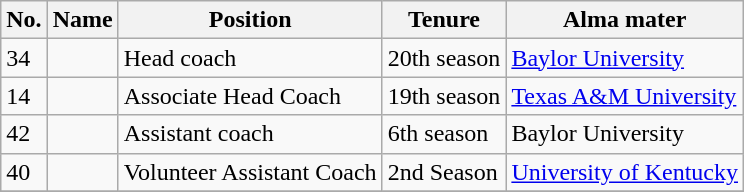<table class="wikitable sortable">
<tr>
<th>No.</th>
<th>Name</th>
<th>Position</th>
<th>Tenure</th>
<th>Alma mater</th>
</tr>
<tr>
<td>34</td>
<td></td>
<td>Head coach</td>
<td>20th season</td>
<td><a href='#'>Baylor University</a></td>
</tr>
<tr>
<td>14</td>
<td></td>
<td>Associate Head Coach</td>
<td>19th season</td>
<td><a href='#'>Texas A&M University</a></td>
</tr>
<tr>
<td>42</td>
<td></td>
<td>Assistant coach</td>
<td>6th season</td>
<td>Baylor University</td>
</tr>
<tr>
<td>40</td>
<td></td>
<td>Volunteer Assistant Coach</td>
<td>2nd Season</td>
<td><a href='#'>University of Kentucky</a></td>
</tr>
<tr>
</tr>
</table>
